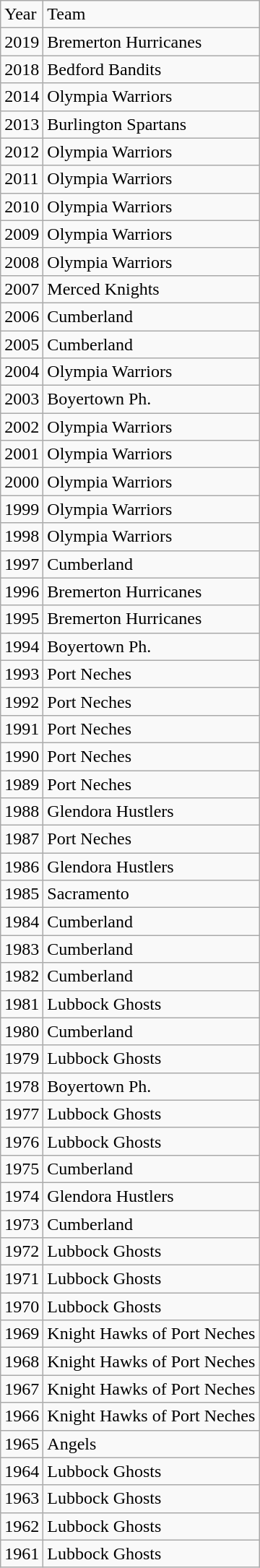<table class="wikitable">
<tr>
<td>Year</td>
<td>Team</td>
</tr>
<tr>
<td>2019</td>
<td>Bremerton Hurricanes</td>
</tr>
<tr>
<td>2018</td>
<td>Bedford Bandits</td>
</tr>
<tr>
<td>2014</td>
<td>Olympia Warriors</td>
</tr>
<tr>
<td>2013</td>
<td>Burlington Spartans</td>
</tr>
<tr>
<td>2012</td>
<td>Olympia Warriors</td>
</tr>
<tr>
<td>2011</td>
<td>Olympia Warriors</td>
</tr>
<tr>
<td>2010</td>
<td>Olympia Warriors</td>
</tr>
<tr>
<td>2009</td>
<td>Olympia Warriors</td>
</tr>
<tr>
<td>2008</td>
<td>Olympia Warriors</td>
</tr>
<tr>
<td>2007</td>
<td>Merced Knights</td>
</tr>
<tr>
<td>2006</td>
<td>Cumberland</td>
</tr>
<tr>
<td>2005</td>
<td>Cumberland</td>
</tr>
<tr>
<td>2004</td>
<td>Olympia Warriors</td>
</tr>
<tr>
<td>2003</td>
<td>Boyertown Ph.</td>
</tr>
<tr>
<td>2002</td>
<td>Olympia Warriors</td>
</tr>
<tr>
<td>2001</td>
<td>Olympia Warriors</td>
</tr>
<tr>
<td>2000</td>
<td>Olympia Warriors</td>
</tr>
<tr>
<td>1999</td>
<td>Olympia Warriors</td>
</tr>
<tr>
<td>1998</td>
<td>Olympia Warriors</td>
</tr>
<tr>
<td>1997</td>
<td>Cumberland</td>
</tr>
<tr>
<td>1996</td>
<td>Bremerton Hurricanes</td>
</tr>
<tr>
<td>1995</td>
<td>Bremerton Hurricanes</td>
</tr>
<tr>
<td>1994</td>
<td>Boyertown Ph.</td>
</tr>
<tr>
<td>1993</td>
<td>Port Neches</td>
</tr>
<tr>
<td>1992</td>
<td>Port Neches</td>
</tr>
<tr>
<td>1991</td>
<td>Port Neches</td>
</tr>
<tr>
<td>1990</td>
<td>Port Neches</td>
</tr>
<tr>
<td>1989</td>
<td>Port Neches</td>
</tr>
<tr>
<td>1988</td>
<td>Glendora Hustlers</td>
</tr>
<tr>
<td>1987</td>
<td>Port Neches</td>
</tr>
<tr>
<td>1986</td>
<td>Glendora Hustlers</td>
</tr>
<tr>
<td>1985</td>
<td>Sacramento</td>
</tr>
<tr>
<td>1984</td>
<td>Cumberland</td>
</tr>
<tr>
<td>1983</td>
<td>Cumberland</td>
</tr>
<tr>
<td>1982</td>
<td>Cumberland</td>
</tr>
<tr>
<td>1981</td>
<td>Lubbock Ghosts</td>
</tr>
<tr>
<td>1980</td>
<td>Cumberland</td>
</tr>
<tr>
<td>1979</td>
<td>Lubbock Ghosts</td>
</tr>
<tr>
<td>1978</td>
<td>Boyertown Ph.</td>
</tr>
<tr>
<td>1977</td>
<td>Lubbock Ghosts</td>
</tr>
<tr>
<td>1976</td>
<td>Lubbock Ghosts</td>
</tr>
<tr>
<td>1975</td>
<td>Cumberland</td>
</tr>
<tr>
<td>1974</td>
<td>Glendora Hustlers</td>
</tr>
<tr>
<td>1973</td>
<td>Cumberland</td>
</tr>
<tr>
<td>1972</td>
<td>Lubbock Ghosts</td>
</tr>
<tr>
<td>1971</td>
<td>Lubbock Ghosts</td>
</tr>
<tr>
<td>1970</td>
<td>Lubbock Ghosts</td>
</tr>
<tr>
<td>1969</td>
<td>Knight Hawks of Port Neches</td>
</tr>
<tr>
<td>1968</td>
<td>Knight Hawks of Port Neches</td>
</tr>
<tr>
<td>1967</td>
<td>Knight Hawks of Port Neches</td>
</tr>
<tr>
<td>1966</td>
<td>Knight Hawks of Port Neches</td>
</tr>
<tr>
<td>1965</td>
<td>Angels</td>
</tr>
<tr>
<td>1964</td>
<td>Lubbock Ghosts</td>
</tr>
<tr>
<td>1963</td>
<td>Lubbock Ghosts</td>
</tr>
<tr>
<td>1962</td>
<td>Lubbock Ghosts</td>
</tr>
<tr>
<td>1961</td>
<td>Lubbock Ghosts</td>
</tr>
</table>
